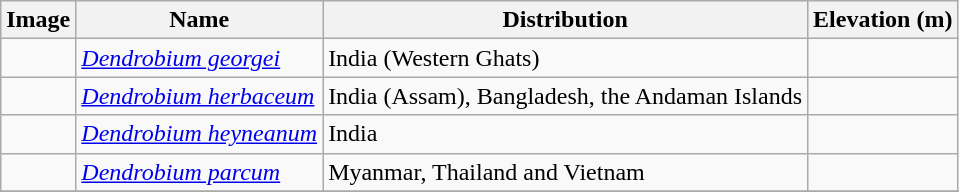<table class="wikitable collapsible">
<tr>
<th>Image</th>
<th>Name</th>
<th>Distribution</th>
<th>Elevation (m)</th>
</tr>
<tr>
<td></td>
<td><em><a href='#'>Dendrobium georgei</a></em> </td>
<td>India (Western Ghats)</td>
<td></td>
</tr>
<tr>
<td></td>
<td><em><a href='#'>Dendrobium herbaceum</a></em> </td>
<td>India (Assam), Bangladesh, the Andaman Islands</td>
<td></td>
</tr>
<tr>
<td></td>
<td><em><a href='#'>Dendrobium heyneanum</a></em> </td>
<td>India</td>
<td></td>
</tr>
<tr>
<td></td>
<td><em><a href='#'>Dendrobium parcum</a></em> </td>
<td>Myanmar, Thailand and Vietnam</td>
<td></td>
</tr>
<tr>
</tr>
<tr>
</tr>
</table>
